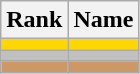<table class="wikitable">
<tr>
<th>Rank</th>
<th>Name</th>
</tr>
<tr style="background:gold;">
<td></td>
<td></td>
</tr>
<tr style="background:silver;">
<td></td>
<td></td>
</tr>
<tr style="background:#cc9966;">
<td></td>
<td></td>
</tr>
</table>
